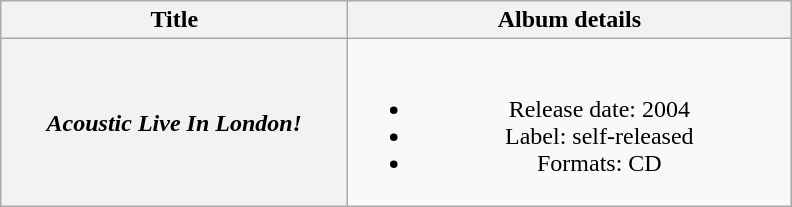<table class="wikitable plainrowheaders" style="text-align:center;">
<tr>
<th style="width:14em;">Title</th>
<th style="width:18em;">Album details</th>
</tr>
<tr>
<th scope="row"><em>Acoustic Live In London!</em></th>
<td><br><ul><li>Release date: 2004</li><li>Label: self-released</li><li>Formats: CD</li></ul></td>
</tr>
</table>
